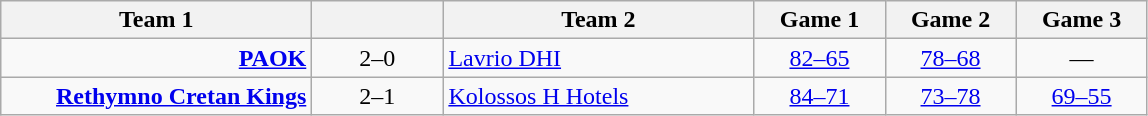<table class=wikitable style="text-align:center">
<tr>
<th width=200>Team 1</th>
<th width=80></th>
<th width=200>Team 2</th>
<th width=80>Game 1</th>
<th width=80>Game 2</th>
<th width=80>Game 3</th>
</tr>
<tr>
<td align=right><strong><a href='#'>PAOK</a></strong></td>
<td>2–0</td>
<td align=left><a href='#'>Lavrio DHI</a></td>
<td><a href='#'>82–65</a></td>
<td><a href='#'>78–68</a></td>
<td>—</td>
</tr>
<tr>
<td align=right><strong><a href='#'>Rethymno Cretan Kings</a></strong></td>
<td>2–1</td>
<td align=left><a href='#'>Kolossos H Hotels</a></td>
<td><a href='#'>84–71</a></td>
<td><a href='#'>73–78</a></td>
<td><a href='#'>69–55</a></td>
</tr>
</table>
